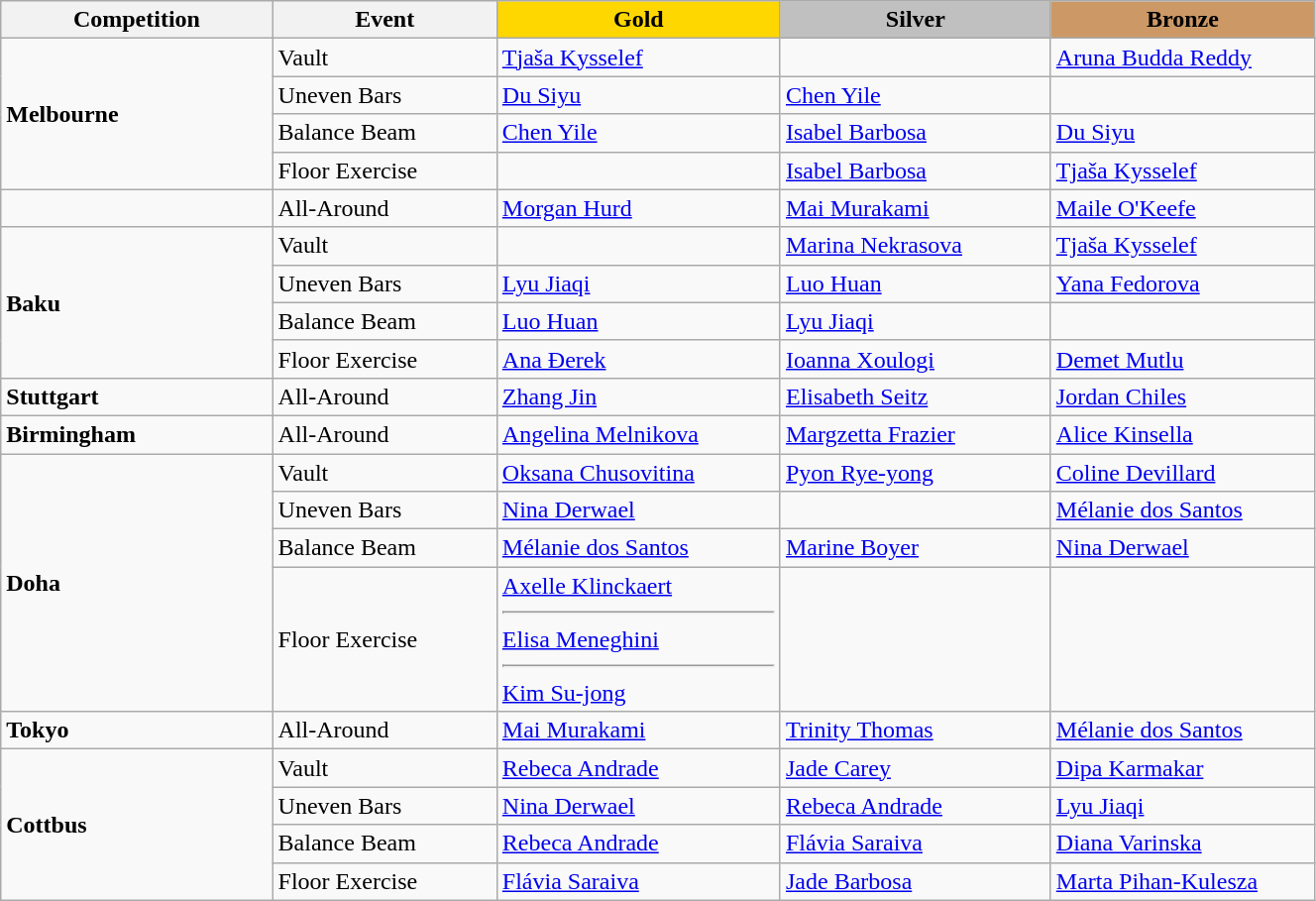<table class="wikitable" style="width:70%;">
<tr>
<th style="text-align:center; width:5%;">Competition</th>
<th style="text-align:center; width:5%;">Event</th>
<td style="text-align:center; width:6%; background:gold;"><strong>Gold</strong></td>
<td style="text-align:center; width:6%; background:silver;"><strong>Silver</strong></td>
<td style="text-align:center; width:6%; background:#c96;"><strong>Bronze</strong></td>
</tr>
<tr>
<td rowspan="4"><strong>Melbourne</strong></td>
<td>Vault</td>
<td> <a href='#'>Tjaša Kysselef</a></td>
<td></td>
<td> <a href='#'>Aruna Budda Reddy</a></td>
</tr>
<tr>
<td>Uneven Bars</td>
<td> <a href='#'>Du Siyu</a></td>
<td> <a href='#'>Chen Yile</a></td>
<td></td>
</tr>
<tr>
<td>Balance Beam</td>
<td> <a href='#'>Chen Yile</a></td>
<td> <a href='#'>Isabel Barbosa</a></td>
<td> <a href='#'>Du Siyu</a></td>
</tr>
<tr>
<td> Floor Exercise </td>
<td></td>
<td> <a href='#'>Isabel Barbosa</a></td>
<td> <a href='#'>Tjaša Kysselef</a></td>
</tr>
<tr>
<td></td>
<td>All-Around</td>
<td> <a href='#'>Morgan Hurd</a></td>
<td> <a href='#'>Mai Murakami</a></td>
<td> <a href='#'>Maile O'Keefe</a></td>
</tr>
<tr>
<td rowspan="4"><strong>Baku</strong></td>
<td>Vault</td>
<td></td>
<td> <a href='#'>Marina Nekrasova</a></td>
<td> <a href='#'>Tjaša Kysselef</a></td>
</tr>
<tr>
<td>Uneven Bars</td>
<td> <a href='#'>Lyu Jiaqi</a></td>
<td> <a href='#'>Luo Huan</a></td>
<td> <a href='#'>Yana Fedorova</a></td>
</tr>
<tr>
<td>Balance Beam</td>
<td> <a href='#'>Luo Huan</a></td>
<td> <a href='#'>Lyu Jiaqi</a></td>
<td></td>
</tr>
<tr>
<td> Floor Exercise </td>
<td> <a href='#'>Ana Đerek</a></td>
<td> <a href='#'>Ioanna Xoulogi</a></td>
<td> <a href='#'>Demet Mutlu</a></td>
</tr>
<tr>
<td><strong>Stuttgart</strong></td>
<td>All-Around</td>
<td> <a href='#'>Zhang Jin</a></td>
<td> <a href='#'>Elisabeth Seitz</a></td>
<td> <a href='#'>Jordan Chiles</a></td>
</tr>
<tr>
<td><strong>Birmingham</strong></td>
<td>All-Around</td>
<td> <a href='#'>Angelina Melnikova</a></td>
<td> <a href='#'>Margzetta Frazier</a></td>
<td> <a href='#'>Alice Kinsella</a></td>
</tr>
<tr>
<td rowspan="4"><strong>Doha</strong></td>
<td>Vault</td>
<td> <a href='#'>Oksana Chusovitina</a></td>
<td> <a href='#'>Pyon Rye-yong</a></td>
<td> <a href='#'>Coline Devillard</a></td>
</tr>
<tr>
<td>Uneven Bars</td>
<td> <a href='#'>Nina Derwael</a></td>
<td></td>
<td> <a href='#'>Mélanie dos Santos</a></td>
</tr>
<tr>
<td>Balance Beam</td>
<td> <a href='#'>Mélanie dos Santos</a></td>
<td> <a href='#'>Marine Boyer</a></td>
<td> <a href='#'>Nina Derwael</a></td>
</tr>
<tr>
<td> Floor Exercise </td>
<td> <a href='#'>Axelle Klinckaert</a><hr> <a href='#'>Elisa Meneghini</a><hr> <a href='#'>Kim Su-jong</a></td>
<td></td>
<td></td>
</tr>
<tr>
<td><strong>Tokyo</strong></td>
<td>All-Around</td>
<td> <a href='#'>Mai Murakami</a></td>
<td> <a href='#'>Trinity Thomas</a></td>
<td> <a href='#'>Mélanie dos Santos</a></td>
</tr>
<tr>
<td rowspan="4"><strong>Cottbus</strong></td>
<td>Vault</td>
<td> <a href='#'>Rebeca Andrade</a></td>
<td> <a href='#'>Jade Carey</a></td>
<td> <a href='#'>Dipa Karmakar</a></td>
</tr>
<tr>
<td>Uneven Bars</td>
<td> <a href='#'>Nina Derwael</a></td>
<td> <a href='#'>Rebeca Andrade</a></td>
<td> <a href='#'>Lyu Jiaqi</a></td>
</tr>
<tr>
<td>Balance Beam</td>
<td> <a href='#'>Rebeca Andrade</a></td>
<td> <a href='#'>Flávia Saraiva</a></td>
<td> <a href='#'>Diana Varinska</a></td>
</tr>
<tr>
<td> Floor Exercise </td>
<td> <a href='#'>Flávia Saraiva</a></td>
<td> <a href='#'>Jade Barbosa</a></td>
<td> <a href='#'>Marta Pihan-Kulesza</a></td>
</tr>
</table>
